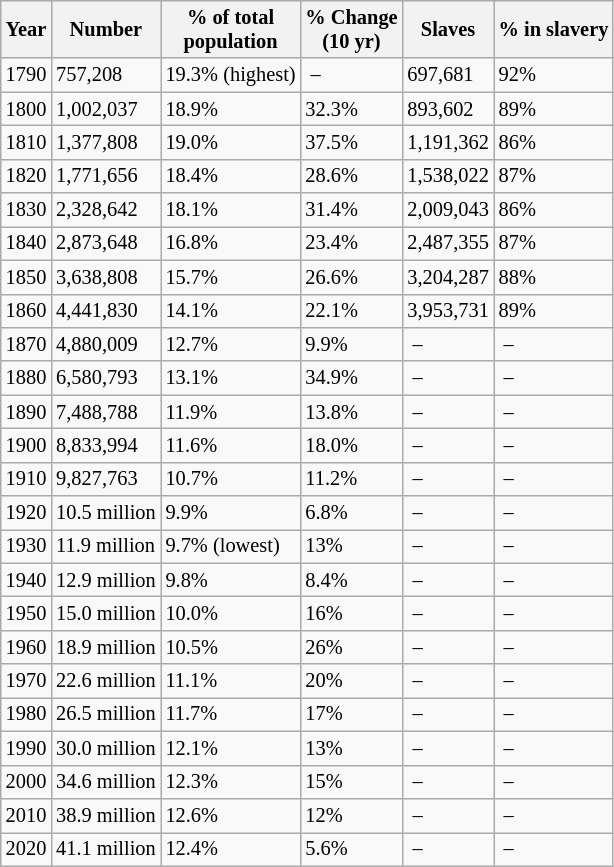<table class="wikitable sortable" style="font-size:85%;">
<tr>
<th>Year</th>
<th>Number</th>
<th>% of total<br>population</th>
<th>% Change<br>(10 yr)</th>
<th>Slaves</th>
<th>% in slavery</th>
</tr>
<tr>
<td>1790</td>
<td>757,208</td>
<td>19.3% (highest)</td>
<td> –</td>
<td>697,681</td>
<td>92%</td>
</tr>
<tr>
<td>1800</td>
<td>1,002,037</td>
<td>18.9%</td>
<td>32.3%</td>
<td>893,602</td>
<td>89%</td>
</tr>
<tr>
<td>1810</td>
<td>1,377,808</td>
<td>19.0%</td>
<td>37.5%</td>
<td>1,191,362</td>
<td>86%</td>
</tr>
<tr>
<td>1820</td>
<td>1,771,656</td>
<td>18.4%</td>
<td>28.6%</td>
<td>1,538,022</td>
<td>87%</td>
</tr>
<tr>
<td>1830</td>
<td>2,328,642</td>
<td>18.1%</td>
<td>31.4%</td>
<td>2,009,043</td>
<td>86%</td>
</tr>
<tr>
<td>1840</td>
<td>2,873,648</td>
<td>16.8%</td>
<td>23.4%</td>
<td>2,487,355</td>
<td>87%</td>
</tr>
<tr>
<td>1850</td>
<td>3,638,808</td>
<td>15.7%</td>
<td>26.6%</td>
<td>3,204,287</td>
<td>88%</td>
</tr>
<tr>
<td>1860</td>
<td>4,441,830</td>
<td>14.1%</td>
<td>22.1%</td>
<td>3,953,731</td>
<td>89%</td>
</tr>
<tr>
<td>1870</td>
<td>4,880,009</td>
<td>12.7%</td>
<td>9.9%</td>
<td> –</td>
<td> –</td>
</tr>
<tr>
<td>1880</td>
<td>6,580,793</td>
<td>13.1%</td>
<td>34.9%</td>
<td> –</td>
<td> –</td>
</tr>
<tr>
<td>1890</td>
<td>7,488,788</td>
<td>11.9%</td>
<td>13.8%</td>
<td> –</td>
<td> –</td>
</tr>
<tr>
<td>1900</td>
<td>8,833,994</td>
<td>11.6%</td>
<td>18.0%</td>
<td> –</td>
<td> –</td>
</tr>
<tr>
<td>1910</td>
<td>9,827,763</td>
<td>10.7%</td>
<td>11.2%</td>
<td> –</td>
<td> –</td>
</tr>
<tr>
<td>1920</td>
<td>10.5 million</td>
<td>9.9%</td>
<td>6.8%</td>
<td> –</td>
<td> –</td>
</tr>
<tr>
<td>1930</td>
<td>11.9 million</td>
<td>9.7% (lowest)</td>
<td>13%</td>
<td> –</td>
<td> –</td>
</tr>
<tr>
<td>1940</td>
<td>12.9 million</td>
<td>9.8%</td>
<td>8.4%</td>
<td> –</td>
<td> –</td>
</tr>
<tr>
<td>1950</td>
<td>15.0 million</td>
<td>10.0%</td>
<td>16%</td>
<td> –</td>
<td> –</td>
</tr>
<tr>
<td>1960</td>
<td>18.9 million</td>
<td>10.5%</td>
<td>26%</td>
<td> –</td>
<td> –</td>
</tr>
<tr>
<td>1970</td>
<td>22.6 million</td>
<td>11.1%</td>
<td>20%</td>
<td> –</td>
<td> –</td>
</tr>
<tr>
<td>1980</td>
<td>26.5 million</td>
<td>11.7%</td>
<td>17%</td>
<td> –</td>
<td> –</td>
</tr>
<tr>
<td>1990</td>
<td>30.0 million</td>
<td>12.1%</td>
<td>13%</td>
<td> –</td>
<td> –</td>
</tr>
<tr>
<td>2000</td>
<td>34.6 million</td>
<td>12.3%</td>
<td>15%</td>
<td> –</td>
<td> –</td>
</tr>
<tr>
<td>2010</td>
<td>38.9 million</td>
<td>12.6%</td>
<td>12%</td>
<td> –</td>
<td> –</td>
</tr>
<tr>
<td>2020</td>
<td>41.1 million</td>
<td>12.4%</td>
<td>5.6%</td>
<td> –</td>
<td> –</td>
</tr>
</table>
